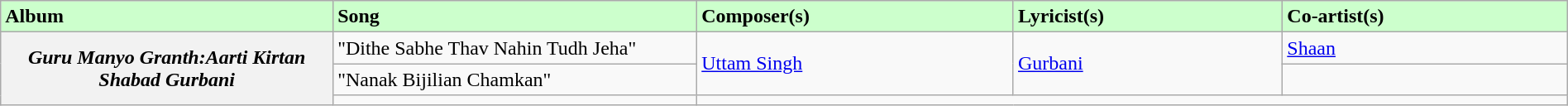<table class="wikitable plainrowheaders" width="100%" textcolor:#000;">
<tr style="background:#cfc; text-align:"center;">
<td scope="col" width=21%><strong>Album</strong></td>
<td scope="col" width=23%><strong>Song</strong></td>
<td scope="col" width=20%><strong>Composer(s)</strong></td>
<td scope="col" width=17%><strong>Lyricist(s)</strong></td>
<td scope="col" width=18%><strong>Co-artist(s)</strong></td>
</tr>
<tr>
<th scope="row" rowspan="3"><em>Guru Manyo Granth:Aarti Kirtan Shabad Gurbani</em></th>
<td>"Dithe Sabhe Thav Nahin Tudh Jeha"</td>
<td rowspan="2"><a href='#'>Uttam Singh</a></td>
<td rowspan="2"><a href='#'>Gurbani</a></td>
<td><a href='#'>Shaan</a></td>
</tr>
<tr>
<td>"Nanak Bijilian Chamkan"</td>
<td></td>
</tr>
<tr>
<td></td>
</tr>
</table>
